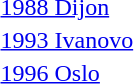<table>
<tr>
<td><a href='#'>1988 Dijon</a></td>
<td></td>
<td></td>
<td></td>
</tr>
<tr>
<td><a href='#'>1993 Ivanovo</a></td>
<td></td>
<td></td>
<td></td>
</tr>
<tr>
<td><a href='#'>1996 Oslo</a></td>
<td></td>
<td></td>
<td></td>
</tr>
<tr>
</tr>
</table>
